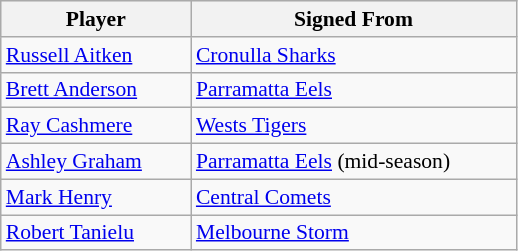<table class="wikitable" style="font-size:90%">
<tr style="background:#efefef;">
<th style="width:120px;">Player</th>
<th style="width:210px;">Signed From</th>
</tr>
<tr>
<td><a href='#'>Russell Aitken</a></td>
<td> <a href='#'>Cronulla Sharks</a></td>
</tr>
<tr>
<td><a href='#'>Brett Anderson</a></td>
<td> <a href='#'>Parramatta Eels</a></td>
</tr>
<tr>
<td><a href='#'>Ray Cashmere</a></td>
<td> <a href='#'>Wests Tigers</a></td>
</tr>
<tr>
<td><a href='#'>Ashley Graham</a></td>
<td> <a href='#'>Parramatta Eels</a> (mid-season)</td>
</tr>
<tr>
<td><a href='#'>Mark Henry</a></td>
<td> <a href='#'>Central Comets</a></td>
</tr>
<tr>
<td><a href='#'>Robert Tanielu</a></td>
<td> <a href='#'>Melbourne Storm</a></td>
</tr>
</table>
